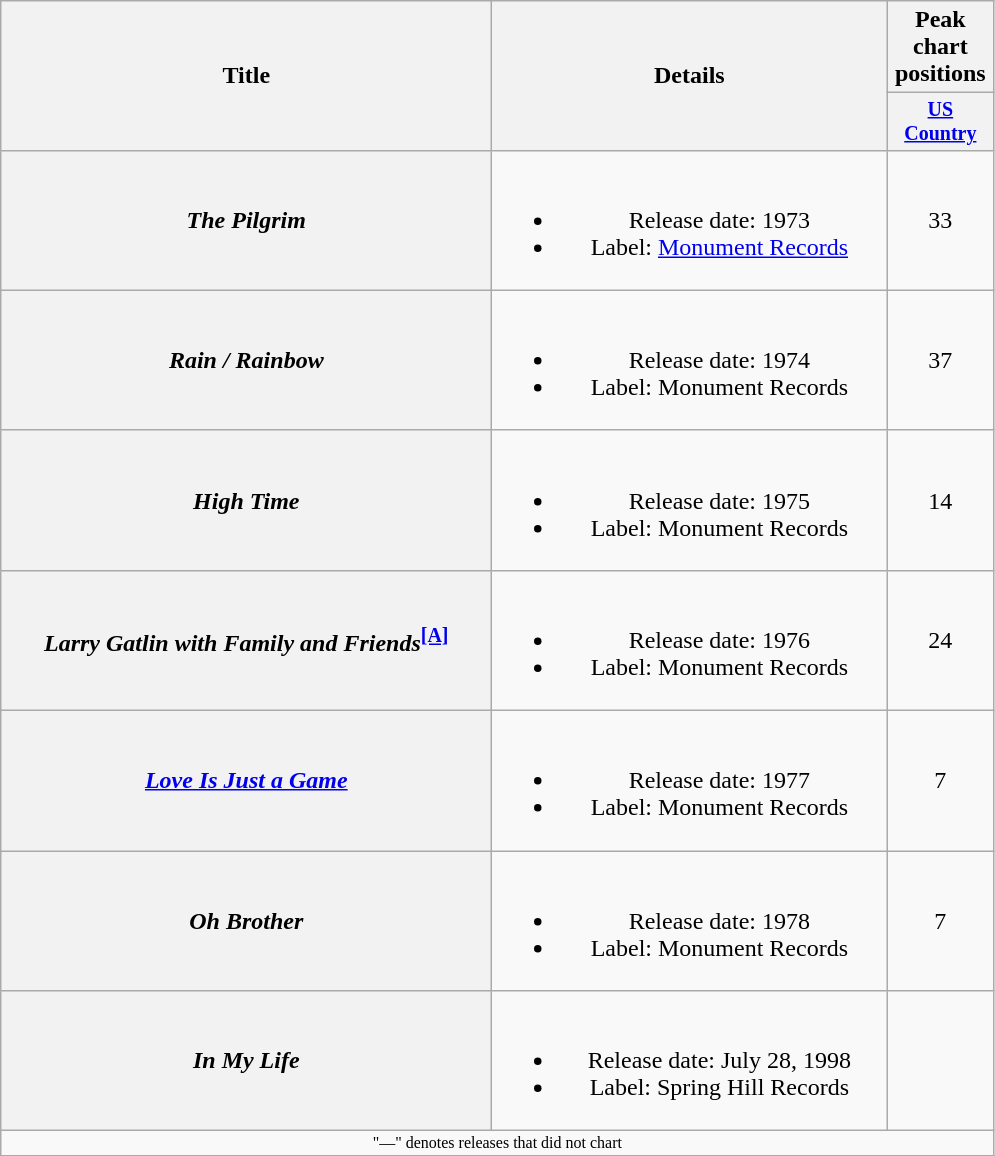<table class="wikitable plainrowheaders" style="text-align:center;">
<tr>
<th rowspan="2" style="width:20em;">Title</th>
<th rowspan="2" style="width:16em;">Details</th>
<th>Peak chart<br>positions</th>
</tr>
<tr style="font-size:smaller;">
<th width="65"><a href='#'>US Country</a></th>
</tr>
<tr>
<th scope="row"><em>The Pilgrim</em></th>
<td><br><ul><li>Release date: 1973</li><li>Label: <a href='#'>Monument Records</a></li></ul></td>
<td>33</td>
</tr>
<tr>
<th scope="row"><em>Rain / Rainbow</em></th>
<td><br><ul><li>Release date: 1974</li><li>Label: Monument Records</li></ul></td>
<td>37</td>
</tr>
<tr>
<th scope="row"><em>High Time</em></th>
<td><br><ul><li>Release date: 1975</li><li>Label: Monument Records</li></ul></td>
<td>14</td>
</tr>
<tr>
<th scope="row"><em>Larry Gatlin with Family and Friends</em><sup><a href='#'><strong>[A]</strong></a></sup></th>
<td><br><ul><li>Release date: 1976</li><li>Label: Monument Records</li></ul></td>
<td>24</td>
</tr>
<tr>
<th scope="row"><em><a href='#'>Love Is Just a Game</a></em></th>
<td><br><ul><li>Release date: 1977</li><li>Label: Monument Records</li></ul></td>
<td>7</td>
</tr>
<tr>
<th scope="row"><em>Oh Brother</em></th>
<td><br><ul><li>Release date: 1978</li><li>Label: Monument Records</li></ul></td>
<td>7</td>
</tr>
<tr>
<th scope="row"><em>In My Life</em></th>
<td><br><ul><li>Release date: July 28, 1998</li><li>Label: Spring Hill Records</li></ul></td>
<td></td>
</tr>
<tr>
<td colspan="5" style="font-size:8pt">"—" denotes releases that did not chart</td>
</tr>
<tr>
</tr>
</table>
